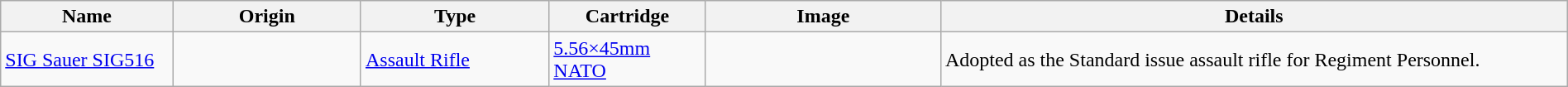<table class="wikitable" style="margin:auto; width:100%;">
<tr>
<th style="text-align: center; width:11%;">Name</th>
<th style="text-align: center; width:12%;">Origin</th>
<th style="text-align: center; width:12%;">Type</th>
<th style="text-align: center; width:10%;">Cartridge</th>
<th style="text-align: center; width:15%;">Image</th>
<th style="text-align: center; width:40%;">Details</th>
</tr>
<tr>
<td><a href='#'>SIG Sauer SIG516</a></td>
<td></td>
<td><a href='#'>Assault Rifle</a></td>
<td><a href='#'>5.56×45mm NATO</a></td>
<td></td>
<td>Adopted as the Standard issue assault rifle for Regiment Personnel.</td>
</tr>
</table>
